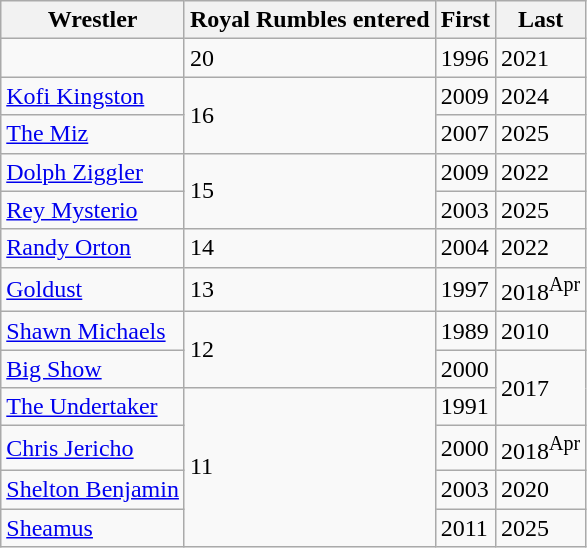<table class="wikitable sortable">
<tr>
<th>Wrestler</th>
<th>Royal Rumbles entered</th>
<th>First</th>
<th>Last</th>
</tr>
<tr>
<td></td>
<td>20</td>
<td>1996</td>
<td>2021</td>
</tr>
<tr>
<td><a href='#'>Kofi Kingston</a></td>
<td rowspan="2">16</td>
<td>2009</td>
<td>2024</td>
</tr>
<tr>
<td><a href='#'>The Miz</a></td>
<td>2007</td>
<td>2025</td>
</tr>
<tr>
<td><a href='#'>Dolph Ziggler</a></td>
<td rowspan="2">15</td>
<td>2009</td>
<td>2022</td>
</tr>
<tr>
<td><a href='#'>Rey Mysterio</a></td>
<td>2003</td>
<td>2025</td>
</tr>
<tr>
<td><a href='#'>Randy Orton</a></td>
<td>14</td>
<td>2004</td>
<td>2022</td>
</tr>
<tr>
<td><a href='#'>Goldust</a></td>
<td>13</td>
<td>1997</td>
<td>2018<sup>Apr</sup></td>
</tr>
<tr>
<td><a href='#'>Shawn Michaels</a></td>
<td rowspan="2">12</td>
<td>1989</td>
<td>2010</td>
</tr>
<tr>
<td><a href='#'>Big Show</a></td>
<td>2000</td>
<td rowspan="2">2017</td>
</tr>
<tr>
<td><a href='#'>The Undertaker</a></td>
<td rowspan="4">11</td>
<td>1991</td>
</tr>
<tr>
<td><a href='#'>Chris Jericho</a></td>
<td>2000</td>
<td>2018<sup>Apr</sup></td>
</tr>
<tr>
<td><a href='#'>Shelton Benjamin</a></td>
<td>2003</td>
<td>2020</td>
</tr>
<tr>
<td><a href='#'>Sheamus</a></td>
<td>2011</td>
<td>2025</td>
</tr>
</table>
